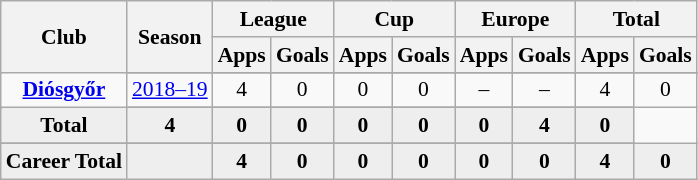<table class="wikitable" style="font-size:90%; text-align: center;">
<tr>
<th rowspan="2">Club</th>
<th rowspan="2">Season</th>
<th colspan="2">League</th>
<th colspan="2">Cup</th>
<th colspan="2">Europe</th>
<th colspan="2">Total</th>
</tr>
<tr>
<th>Apps</th>
<th>Goals</th>
<th>Apps</th>
<th>Goals</th>
<th>Apps</th>
<th>Goals</th>
<th>Apps</th>
<th>Goals</th>
</tr>
<tr ||-||-||-|->
<td rowspan="3" valign="center"><strong><a href='#'>Diósgyőr</a></strong></td>
</tr>
<tr>
<td><a href='#'>2018–19</a></td>
<td>4</td>
<td>0</td>
<td>0</td>
<td>0</td>
<td>–</td>
<td>–</td>
<td>4</td>
<td>0</td>
</tr>
<tr>
</tr>
<tr style="font-weight:bold; background-color:#eeeeee;">
<td>Total</td>
<td>4</td>
<td>0</td>
<td>0</td>
<td>0</td>
<td>0</td>
<td>0</td>
<td>4</td>
<td>0</td>
</tr>
<tr>
</tr>
<tr style="font-weight:bold; background-color:#eeeeee;">
<td rowspan="2" valign="top"><strong>Career Total</strong></td>
<td></td>
<td><strong>4</strong></td>
<td><strong>0</strong></td>
<td><strong>0</strong></td>
<td><strong>0</strong></td>
<td><strong>0</strong></td>
<td><strong>0</strong></td>
<td><strong>4</strong></td>
<td><strong>0</strong></td>
</tr>
</table>
